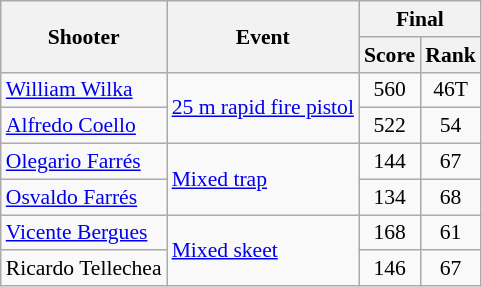<table class=wikitable style="font-size:90%">
<tr>
<th rowspan=2>Shooter</th>
<th rowspan=2>Event</th>
<th colspan=2>Final</th>
</tr>
<tr>
<th>Score</th>
<th>Rank</th>
</tr>
<tr>
<td><a href='#'>William Wilka</a></td>
<td rowspan=2><a href='#'>25 m rapid fire pistol</a></td>
<td align=center>560</td>
<td align=center>46T</td>
</tr>
<tr>
<td><a href='#'>Alfredo Coello</a></td>
<td align=center>522</td>
<td align=center>54</td>
</tr>
<tr>
<td><a href='#'>Olegario Farrés</a></td>
<td rowspan=2><a href='#'>Mixed trap</a></td>
<td align=center>144</td>
<td align=center>67</td>
</tr>
<tr>
<td><a href='#'>Osvaldo Farrés</a></td>
<td align=center>134</td>
<td align=center>68</td>
</tr>
<tr>
<td><a href='#'>Vicente Bergues</a></td>
<td rowspan=2><a href='#'>Mixed skeet</a></td>
<td align=center>168</td>
<td align=center>61</td>
</tr>
<tr>
<td>Ricardo Tellechea</td>
<td align=center>146</td>
<td align=center>67</td>
</tr>
</table>
